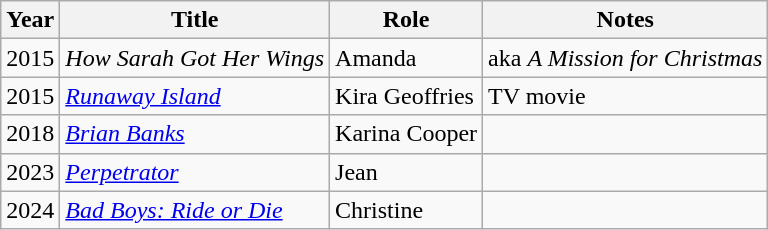<table class="wikitable sortable">
<tr>
<th>Year</th>
<th>Title</th>
<th>Role</th>
<th class=unsortable>Notes</th>
</tr>
<tr>
<td>2015</td>
<td><em>How Sarah Got Her Wings</em></td>
<td>Amanda</td>
<td>aka <em>A Mission for Christmas</em></td>
</tr>
<tr>
<td>2015</td>
<td><em><a href='#'>Runaway Island</a></em></td>
<td>Kira Geoffries</td>
<td>TV movie</td>
</tr>
<tr>
<td>2018</td>
<td><em><a href='#'>Brian Banks</a></em></td>
<td>Karina Cooper</td>
<td></td>
</tr>
<tr>
<td>2023</td>
<td><em><a href='#'>Perpetrator</a></em></td>
<td>Jean</td>
<td></td>
</tr>
<tr>
<td>2024</td>
<td><em><a href='#'>Bad Boys: Ride or Die</a></em></td>
<td>Christine</td>
<td></td>
</tr>
</table>
